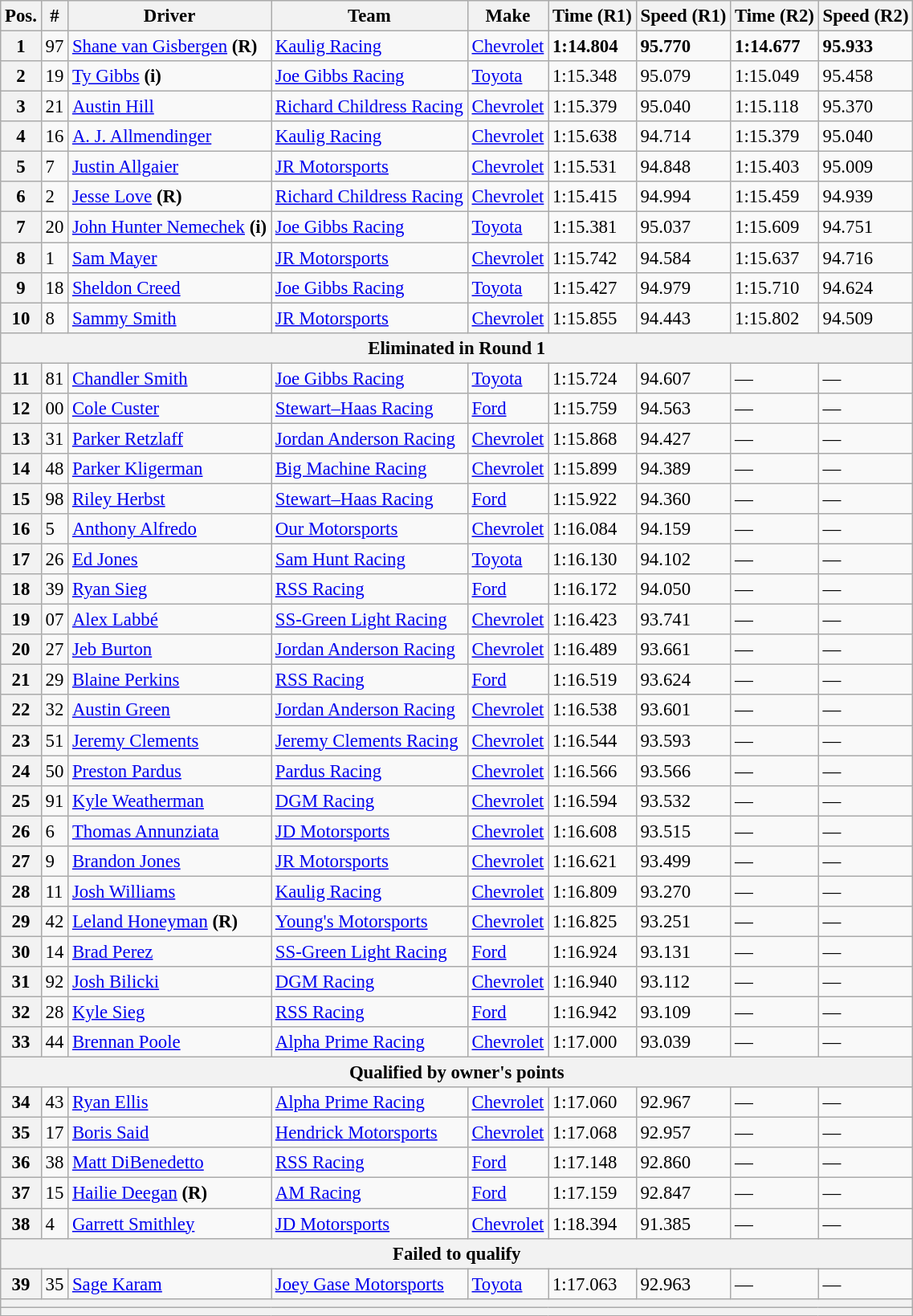<table class="wikitable" style="font-size:95%">
<tr>
<th>Pos.</th>
<th>#</th>
<th>Driver</th>
<th>Team</th>
<th>Make</th>
<th>Time (R1)</th>
<th>Speed (R1)</th>
<th>Time (R2)</th>
<th>Speed (R2)</th>
</tr>
<tr>
<th>1</th>
<td>97</td>
<td nowrap=""><a href='#'>Shane van Gisbergen</a> <strong>(R)</strong></td>
<td><a href='#'>Kaulig Racing</a></td>
<td><a href='#'>Chevrolet</a></td>
<td><strong>1:14.804</strong></td>
<td><strong>95.770</strong></td>
<td><strong>1:14.677</strong></td>
<td><strong>95.933</strong></td>
</tr>
<tr>
<th>2</th>
<td>19</td>
<td><a href='#'>Ty Gibbs</a> <strong>(i)</strong></td>
<td><a href='#'>Joe Gibbs Racing</a></td>
<td><a href='#'>Toyota</a></td>
<td>1:15.348</td>
<td>95.079</td>
<td>1:15.049</td>
<td>95.458</td>
</tr>
<tr>
<th>3</th>
<td>21</td>
<td><a href='#'>Austin Hill</a></td>
<td><a href='#'>Richard Childress Racing</a></td>
<td><a href='#'>Chevrolet</a></td>
<td>1:15.379</td>
<td>95.040</td>
<td>1:15.118</td>
<td>95.370</td>
</tr>
<tr>
<th>4</th>
<td>16</td>
<td><a href='#'>A. J. Allmendinger</a></td>
<td><a href='#'>Kaulig Racing</a></td>
<td><a href='#'>Chevrolet</a></td>
<td>1:15.638</td>
<td>94.714</td>
<td>1:15.379</td>
<td>95.040</td>
</tr>
<tr>
<th>5</th>
<td>7</td>
<td><a href='#'>Justin Allgaier</a></td>
<td><a href='#'>JR Motorsports</a></td>
<td><a href='#'>Chevrolet</a></td>
<td>1:15.531</td>
<td>94.848</td>
<td>1:15.403</td>
<td>95.009</td>
</tr>
<tr>
<th>6</th>
<td>2</td>
<td><a href='#'>Jesse Love</a> <strong>(R)</strong></td>
<td nowrap=""><a href='#'>Richard Childress Racing</a></td>
<td><a href='#'>Chevrolet</a></td>
<td>1:15.415</td>
<td>94.994</td>
<td>1:15.459</td>
<td>94.939</td>
</tr>
<tr>
<th>7</th>
<td>20</td>
<td nowrap=""><a href='#'>John Hunter Nemechek</a> <strong>(i)</strong></td>
<td><a href='#'>Joe Gibbs Racing</a></td>
<td><a href='#'>Toyota</a></td>
<td>1:15.381</td>
<td>95.037</td>
<td>1:15.609</td>
<td>94.751</td>
</tr>
<tr>
<th>8</th>
<td>1</td>
<td><a href='#'>Sam Mayer</a></td>
<td><a href='#'>JR Motorsports</a></td>
<td><a href='#'>Chevrolet</a></td>
<td>1:15.742</td>
<td>94.584</td>
<td>1:15.637</td>
<td>94.716</td>
</tr>
<tr>
<th>9</th>
<td>18</td>
<td><a href='#'>Sheldon Creed</a></td>
<td><a href='#'>Joe Gibbs Racing</a></td>
<td><a href='#'>Toyota</a></td>
<td>1:15.427</td>
<td>94.979</td>
<td>1:15.710</td>
<td>94.624</td>
</tr>
<tr>
<th>10</th>
<td>8</td>
<td><a href='#'>Sammy Smith</a></td>
<td><a href='#'>JR Motorsports</a></td>
<td><a href='#'>Chevrolet</a></td>
<td>1:15.855</td>
<td>94.443</td>
<td>1:15.802</td>
<td>94.509</td>
</tr>
<tr>
<th colspan="9">Eliminated in Round 1</th>
</tr>
<tr>
<th>11</th>
<td>81</td>
<td><a href='#'>Chandler Smith</a></td>
<td><a href='#'>Joe Gibbs Racing</a></td>
<td><a href='#'>Toyota</a></td>
<td>1:15.724</td>
<td>94.607</td>
<td>—</td>
<td>—</td>
</tr>
<tr>
<th>12</th>
<td>00</td>
<td><a href='#'>Cole Custer</a></td>
<td><a href='#'>Stewart–Haas Racing</a></td>
<td><a href='#'>Ford</a></td>
<td>1:15.759</td>
<td>94.563</td>
<td>—</td>
<td>—</td>
</tr>
<tr>
<th>13</th>
<td>31</td>
<td><a href='#'>Parker Retzlaff</a></td>
<td><a href='#'>Jordan Anderson Racing</a></td>
<td><a href='#'>Chevrolet</a></td>
<td>1:15.868</td>
<td>94.427</td>
<td>—</td>
<td>—</td>
</tr>
<tr>
<th>14</th>
<td>48</td>
<td><a href='#'>Parker Kligerman</a></td>
<td><a href='#'>Big Machine Racing</a></td>
<td><a href='#'>Chevrolet</a></td>
<td>1:15.899</td>
<td>94.389</td>
<td>—</td>
<td>—</td>
</tr>
<tr>
<th>15</th>
<td>98</td>
<td><a href='#'>Riley Herbst</a></td>
<td><a href='#'>Stewart–Haas Racing</a></td>
<td><a href='#'>Ford</a></td>
<td>1:15.922</td>
<td>94.360</td>
<td>—</td>
<td>—</td>
</tr>
<tr>
<th>16</th>
<td>5</td>
<td><a href='#'>Anthony Alfredo</a></td>
<td><a href='#'>Our Motorsports</a></td>
<td><a href='#'>Chevrolet</a></td>
<td>1:16.084</td>
<td>94.159</td>
<td>—</td>
<td>—</td>
</tr>
<tr>
<th>17</th>
<td>26</td>
<td><a href='#'>Ed Jones</a></td>
<td><a href='#'>Sam Hunt Racing</a></td>
<td><a href='#'>Toyota</a></td>
<td>1:16.130</td>
<td>94.102</td>
<td>—</td>
<td>—</td>
</tr>
<tr>
<th>18</th>
<td>39</td>
<td><a href='#'>Ryan Sieg</a></td>
<td><a href='#'>RSS Racing</a></td>
<td><a href='#'>Ford</a></td>
<td>1:16.172</td>
<td>94.050</td>
<td>—</td>
<td>—</td>
</tr>
<tr>
<th>19</th>
<td>07</td>
<td><a href='#'>Alex Labbé</a></td>
<td><a href='#'>SS-Green Light Racing</a></td>
<td><a href='#'>Chevrolet</a></td>
<td>1:16.423</td>
<td>93.741</td>
<td>—</td>
<td>—</td>
</tr>
<tr>
<th>20</th>
<td>27</td>
<td><a href='#'>Jeb Burton</a></td>
<td><a href='#'>Jordan Anderson Racing</a></td>
<td><a href='#'>Chevrolet</a></td>
<td>1:16.489</td>
<td>93.661</td>
<td>—</td>
<td>—</td>
</tr>
<tr>
<th>21</th>
<td>29</td>
<td><a href='#'>Blaine Perkins</a></td>
<td><a href='#'>RSS Racing</a></td>
<td><a href='#'>Ford</a></td>
<td>1:16.519</td>
<td>93.624</td>
<td>—</td>
<td>—</td>
</tr>
<tr>
<th>22</th>
<td>32</td>
<td><a href='#'>Austin Green</a></td>
<td><a href='#'>Jordan Anderson Racing</a></td>
<td><a href='#'>Chevrolet</a></td>
<td>1:16.538</td>
<td>93.601</td>
<td>—</td>
<td>—</td>
</tr>
<tr>
<th>23</th>
<td>51</td>
<td><a href='#'>Jeremy Clements</a></td>
<td><a href='#'>Jeremy Clements Racing</a></td>
<td><a href='#'>Chevrolet</a></td>
<td>1:16.544</td>
<td>93.593</td>
<td>—</td>
<td>—</td>
</tr>
<tr>
<th>24</th>
<td>50</td>
<td><a href='#'>Preston Pardus</a></td>
<td><a href='#'>Pardus Racing</a></td>
<td><a href='#'>Chevrolet</a></td>
<td>1:16.566</td>
<td>93.566</td>
<td>—</td>
<td>—</td>
</tr>
<tr>
<th>25</th>
<td>91</td>
<td><a href='#'>Kyle Weatherman</a></td>
<td><a href='#'>DGM Racing</a></td>
<td><a href='#'>Chevrolet</a></td>
<td>1:16.594</td>
<td>93.532</td>
<td>—</td>
<td>—</td>
</tr>
<tr>
<th>26</th>
<td>6</td>
<td><a href='#'>Thomas Annunziata</a></td>
<td><a href='#'>JD Motorsports</a></td>
<td><a href='#'>Chevrolet</a></td>
<td>1:16.608</td>
<td>93.515</td>
<td>—</td>
<td>—</td>
</tr>
<tr>
<th>27</th>
<td>9</td>
<td><a href='#'>Brandon Jones</a></td>
<td><a href='#'>JR Motorsports</a></td>
<td><a href='#'>Chevrolet</a></td>
<td>1:16.621</td>
<td>93.499</td>
<td>—</td>
<td>—</td>
</tr>
<tr>
<th>28</th>
<td>11</td>
<td><a href='#'>Josh Williams</a></td>
<td><a href='#'>Kaulig Racing</a></td>
<td><a href='#'>Chevrolet</a></td>
<td>1:16.809</td>
<td>93.270</td>
<td>—</td>
<td>—</td>
</tr>
<tr>
<th>29</th>
<td>42</td>
<td><a href='#'>Leland Honeyman</a> <strong>(R)</strong></td>
<td><a href='#'>Young's Motorsports</a></td>
<td><a href='#'>Chevrolet</a></td>
<td>1:16.825</td>
<td>93.251</td>
<td>—</td>
<td>—</td>
</tr>
<tr>
<th>30</th>
<td>14</td>
<td><a href='#'>Brad Perez</a></td>
<td><a href='#'>SS-Green Light Racing</a></td>
<td><a href='#'>Ford</a></td>
<td>1:16.924</td>
<td>93.131</td>
<td>—</td>
<td>—</td>
</tr>
<tr>
<th>31</th>
<td>92</td>
<td><a href='#'>Josh Bilicki</a></td>
<td><a href='#'>DGM Racing</a></td>
<td><a href='#'>Chevrolet</a></td>
<td>1:16.940</td>
<td>93.112</td>
<td>—</td>
<td>—</td>
</tr>
<tr>
<th>32</th>
<td>28</td>
<td><a href='#'>Kyle Sieg</a></td>
<td><a href='#'>RSS Racing</a></td>
<td><a href='#'>Ford</a></td>
<td>1:16.942</td>
<td>93.109</td>
<td>—</td>
<td>—</td>
</tr>
<tr>
<th>33</th>
<td>44</td>
<td><a href='#'>Brennan Poole</a></td>
<td><a href='#'>Alpha Prime Racing</a></td>
<td><a href='#'>Chevrolet</a></td>
<td>1:17.000</td>
<td>93.039</td>
<td>—</td>
<td>—</td>
</tr>
<tr>
<th colspan="9">Qualified by owner's points</th>
</tr>
<tr>
<th>34</th>
<td>43</td>
<td><a href='#'>Ryan Ellis</a></td>
<td><a href='#'>Alpha Prime Racing</a></td>
<td><a href='#'>Chevrolet</a></td>
<td>1:17.060</td>
<td>92.967</td>
<td>—</td>
<td>—</td>
</tr>
<tr>
<th>35</th>
<td>17</td>
<td><a href='#'>Boris Said</a></td>
<td><a href='#'>Hendrick Motorsports</a></td>
<td><a href='#'>Chevrolet</a></td>
<td>1:17.068</td>
<td>92.957</td>
<td>—</td>
<td>—</td>
</tr>
<tr>
<th>36</th>
<td>38</td>
<td><a href='#'>Matt DiBenedetto</a></td>
<td><a href='#'>RSS Racing</a></td>
<td><a href='#'>Ford</a></td>
<td>1:17.148</td>
<td>92.860</td>
<td>—</td>
<td>—</td>
</tr>
<tr>
<th>37</th>
<td>15</td>
<td><a href='#'>Hailie Deegan</a> <strong>(R)</strong></td>
<td><a href='#'>AM Racing</a></td>
<td><a href='#'>Ford</a></td>
<td>1:17.159</td>
<td>92.847</td>
<td>—</td>
<td>—</td>
</tr>
<tr>
<th>38</th>
<td>4</td>
<td><a href='#'>Garrett Smithley</a></td>
<td><a href='#'>JD Motorsports</a></td>
<td><a href='#'>Chevrolet</a></td>
<td>1:18.394</td>
<td>91.385</td>
<td>—</td>
<td>—</td>
</tr>
<tr>
<th colspan="9">Failed to qualify</th>
</tr>
<tr>
<th>39</th>
<td>35</td>
<td><a href='#'>Sage Karam</a></td>
<td><a href='#'>Joey Gase Motorsports</a></td>
<td><a href='#'>Toyota</a></td>
<td>1:17.063</td>
<td>92.963</td>
<td>—</td>
<td>—</td>
</tr>
<tr>
<th colspan="9"></th>
</tr>
<tr>
<th colspan="9"></th>
</tr>
</table>
